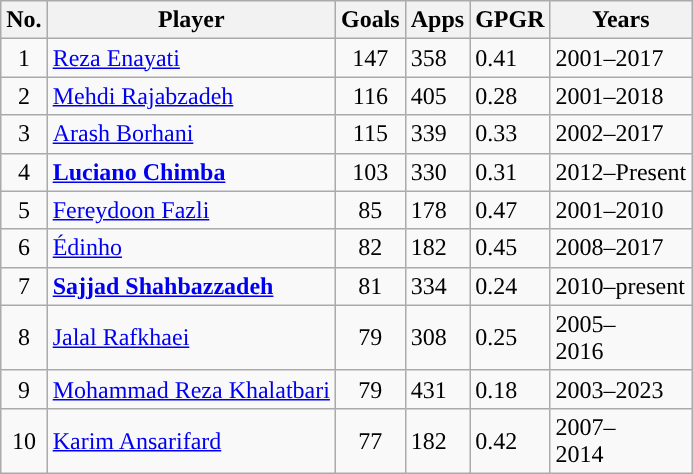<table class="wikitable sortable" style="text-align:left;">
<tr>
<th>No.</th>
<th>Player</th>
<th>Goals</th>
<th>Apps</th>
<th>GPGR</th>
<th>Years</th>
</tr>
<tr>
<td style="text-align:center;">1</td>
<td> <a href='#'>Reza Enayati</a></td>
<td style="text-align:center;">147</td>
<td>358</td>
<td>0.41</td>
<td>2001–2017</td>
</tr>
<tr>
<td style="text-align:center;">2</td>
<td> <a href='#'>Mehdi Rajabzadeh</a></td>
<td style="text-align:center;">116</td>
<td>405</td>
<td>0.28</td>
<td>2001–2018</td>
</tr>
<tr>
<td style="text-align:center;">3</td>
<td> <a href='#'>Arash Borhani</a></td>
<td style="text-align:center;">115</td>
<td>339</td>
<td>0.33</td>
<td>2002–2017</td>
</tr>
<tr>
<td style="text-align:center;">4</td>
<td> <a href='#'><strong>Luciano Chimba</strong></a></td>
<td align="center">103</td>
<td>330</td>
<td>0.31</td>
<td>2012–Present</td>
</tr>
<tr>
<td style="text-align:center;">5</td>
<td> <a href='#'>Fereydoon Fazli</a></td>
<td style="text-align:center;">85</td>
<td>178</td>
<td>0.47</td>
<td>2001–2010</td>
</tr>
<tr>
<td style="text-align:center;">6</td>
<td> <a href='#'>Édinho</a></td>
<td align="center">82</td>
<td>182</td>
<td>0.45</td>
<td>2008–2017</td>
</tr>
<tr>
<td style="text-align:center;">7</td>
<td> <strong><a href='#'>Sajjad Shahbazzadeh</a></strong></td>
<td align="center">81</td>
<td>334</td>
<td>0.24</td>
<td>2010–present</td>
</tr>
<tr>
<td style="text-align:center;">8</td>
<td><strong></strong> <a href='#'>Jalal Rafkhaei</a></td>
<td align="center">79</td>
<td>308</td>
<td>0.25</td>
<td>2005–<br>2016</td>
</tr>
<tr>
<td style="text-align:center;">9</td>
<td> <a href='#'>Mohammad Reza Khalatbari</a></td>
<td style="text-align:center;">79</td>
<td>431</td>
<td>0.18</td>
<td>2003–2023</td>
</tr>
<tr>
<td style="text-align:center;">10</td>
<td> <a href='#'>Karim Ansarifard</a></td>
<td align="center">77</td>
<td>182</td>
<td>0.42</td>
<td>2007–<br>2014</td>
</tr>
</table>
